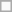<table class="wikitable" style="float:right; margin-left: 1em;">
<tr>
</tr>
<tr>
<td></td>
</tr>
</table>
